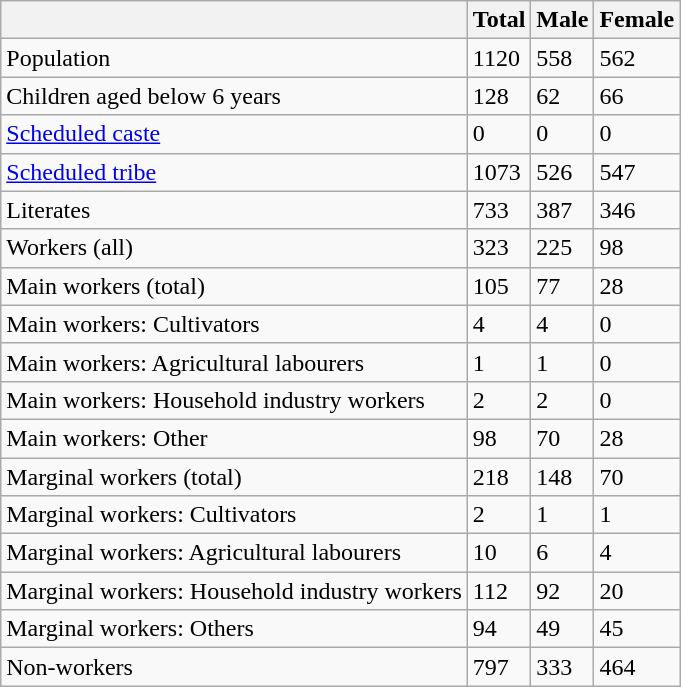<table class="wikitable sortable">
<tr>
<th></th>
<th>Total</th>
<th>Male</th>
<th>Female</th>
</tr>
<tr>
<td>Population</td>
<td>1120</td>
<td>558</td>
<td>562</td>
</tr>
<tr>
<td>Children aged below 6 years</td>
<td>128</td>
<td>62</td>
<td>66</td>
</tr>
<tr>
<td><a href='#'>Scheduled caste</a></td>
<td>0</td>
<td>0</td>
<td>0</td>
</tr>
<tr>
<td><a href='#'>Scheduled tribe</a></td>
<td>1073</td>
<td>526</td>
<td>547</td>
</tr>
<tr>
<td>Literates</td>
<td>733</td>
<td>387</td>
<td>346</td>
</tr>
<tr>
<td>Workers (all)</td>
<td>323</td>
<td>225</td>
<td>98</td>
</tr>
<tr>
<td>Main workers (total)</td>
<td>105</td>
<td>77</td>
<td>28</td>
</tr>
<tr>
<td>Main workers: Cultivators</td>
<td>4</td>
<td>4</td>
<td>0</td>
</tr>
<tr>
<td>Main workers: Agricultural labourers</td>
<td>1</td>
<td>1</td>
<td>0</td>
</tr>
<tr>
<td>Main workers: Household industry workers</td>
<td>2</td>
<td>2</td>
<td>0</td>
</tr>
<tr>
<td>Main workers: Other</td>
<td>98</td>
<td>70</td>
<td>28</td>
</tr>
<tr>
<td>Marginal workers (total)</td>
<td>218</td>
<td>148</td>
<td>70</td>
</tr>
<tr>
<td>Marginal workers: Cultivators</td>
<td>2</td>
<td>1</td>
<td>1</td>
</tr>
<tr>
<td>Marginal workers: Agricultural labourers</td>
<td>10</td>
<td>6</td>
<td>4</td>
</tr>
<tr>
<td>Marginal workers: Household industry workers</td>
<td>112</td>
<td>92</td>
<td>20</td>
</tr>
<tr>
<td>Marginal workers: Others</td>
<td>94</td>
<td>49</td>
<td>45</td>
</tr>
<tr>
<td>Non-workers</td>
<td>797</td>
<td>333</td>
<td>464</td>
</tr>
</table>
